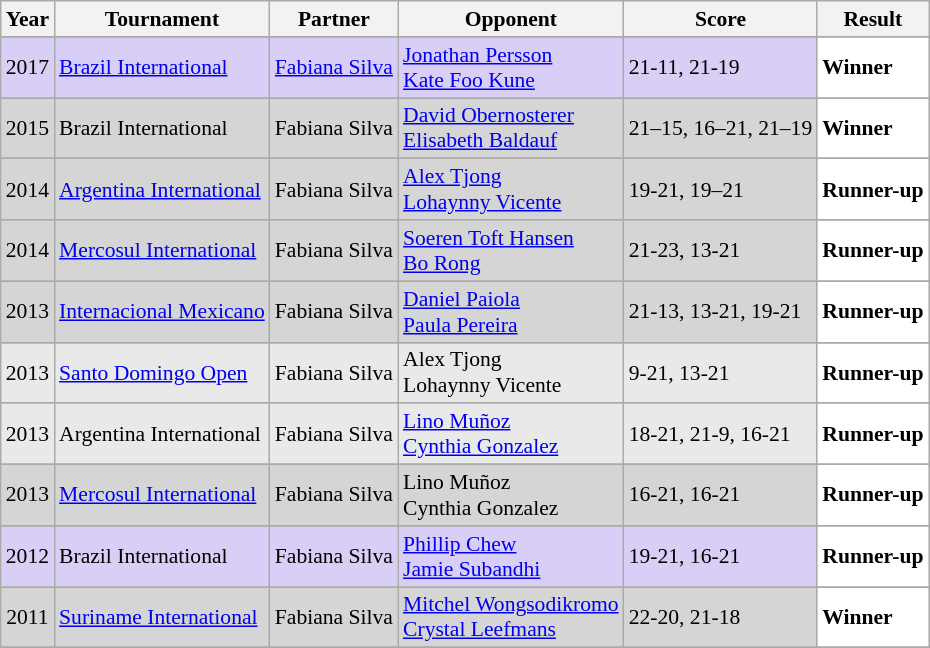<table class="sortable wikitable" style="font-size: 90%;">
<tr>
<th>Year</th>
<th>Tournament</th>
<th>Partner</th>
<th>Opponent</th>
<th>Score</th>
<th>Result</th>
</tr>
<tr>
</tr>
<tr style="background:#D8CEF6">
<td align="center">2017</td>
<td align="left"><a href='#'>Brazil International</a></td>
<td align="left"> <a href='#'>Fabiana Silva</a></td>
<td align="left"> <a href='#'>Jonathan Persson</a><br> <a href='#'>Kate Foo Kune</a></td>
<td align="left">21-11, 21-19</td>
<td style="text-align:left; background:white"> <strong>Winner</strong></td>
</tr>
<tr>
</tr>
<tr style="background:#D5D5D5">
<td align="center">2015</td>
<td align="left">Brazil International</td>
<td align="left"> Fabiana Silva</td>
<td align="left"> <a href='#'>David Obernosterer</a><br> <a href='#'>Elisabeth Baldauf</a></td>
<td align="left">21–15, 16–21, 21–19</td>
<td style="text-align:left; background:white"> <strong>Winner</strong></td>
</tr>
<tr>
</tr>
<tr style="background:#D5D5D5">
<td align="center">2014</td>
<td align="left"><a href='#'>Argentina International</a></td>
<td align="left"> Fabiana Silva</td>
<td align="left"> <a href='#'>Alex Tjong</a><br> <a href='#'>Lohaynny Vicente</a></td>
<td align="left">19-21, 19–21</td>
<td style="text-align:left; background:white"> <strong>Runner-up</strong></td>
</tr>
<tr>
</tr>
<tr style="background:#D5D5D5">
<td align="center">2014</td>
<td align="left"><a href='#'>Mercosul International</a></td>
<td align="left"> Fabiana Silva</td>
<td align="left"> <a href='#'>Soeren Toft Hansen</a><br> <a href='#'>Bo Rong</a></td>
<td align="left">21-23, 13-21</td>
<td style="text-align:left; background:white"> <strong>Runner-up</strong></td>
</tr>
<tr>
</tr>
<tr style="background:#D5D5D5">
<td align="center">2013</td>
<td align="left"><a href='#'>Internacional Mexicano</a></td>
<td align="left"> Fabiana Silva</td>
<td align="left"> <a href='#'>Daniel Paiola</a><br> <a href='#'>Paula Pereira</a></td>
<td align="left">21-13, 13-21, 19-21</td>
<td style="text-align:left; background:white"> <strong>Runner-up</strong></td>
</tr>
<tr>
</tr>
<tr style="background:#E9E9E9">
<td align="center">2013</td>
<td align="left"><a href='#'>Santo Domingo Open</a></td>
<td align="left"> Fabiana Silva</td>
<td align="left"> Alex Tjong<br> Lohaynny Vicente</td>
<td align="left">9-21, 13-21</td>
<td style="text-align:left; background:white"> <strong>Runner-up</strong></td>
</tr>
<tr>
</tr>
<tr style="background:#E9E9E9">
<td align="center">2013</td>
<td align="left">Argentina International</td>
<td align="left"> Fabiana Silva</td>
<td align="left"> <a href='#'>Lino Muñoz</a><br> <a href='#'>Cynthia Gonzalez</a></td>
<td align="left">18-21, 21-9, 16-21</td>
<td style="text-align:left; background:white"> <strong>Runner-up</strong></td>
</tr>
<tr>
</tr>
<tr style="background:#D5D5D5">
<td align="center">2013</td>
<td align="left"><a href='#'>Mercosul International</a></td>
<td align="left"> Fabiana Silva</td>
<td align="left"> Lino Muñoz<br> Cynthia Gonzalez</td>
<td align="left">16-21, 16-21</td>
<td style="text-align:left; background:white"> <strong>Runner-up</strong></td>
</tr>
<tr>
</tr>
<tr style="background:#D8CEF6">
<td align="center">2012</td>
<td align="left">Brazil International</td>
<td align="left"> Fabiana Silva</td>
<td align="left"> <a href='#'>Phillip Chew</a><br> <a href='#'>Jamie Subandhi</a></td>
<td align="left">19-21, 16-21</td>
<td style="text-align:left; background:white"> <strong>Runner-up</strong></td>
</tr>
<tr>
</tr>
<tr style="background:#D5D5D5">
<td align="center">2011</td>
<td align="left"><a href='#'>Suriname International</a></td>
<td align="left"> Fabiana Silva</td>
<td align="left"> <a href='#'>Mitchel Wongsodikromo</a><br> <a href='#'>Crystal Leefmans</a></td>
<td align="left">22-20, 21-18</td>
<td style="text-align:left; background:white"> <strong>Winner</strong></td>
</tr>
<tr>
</tr>
</table>
